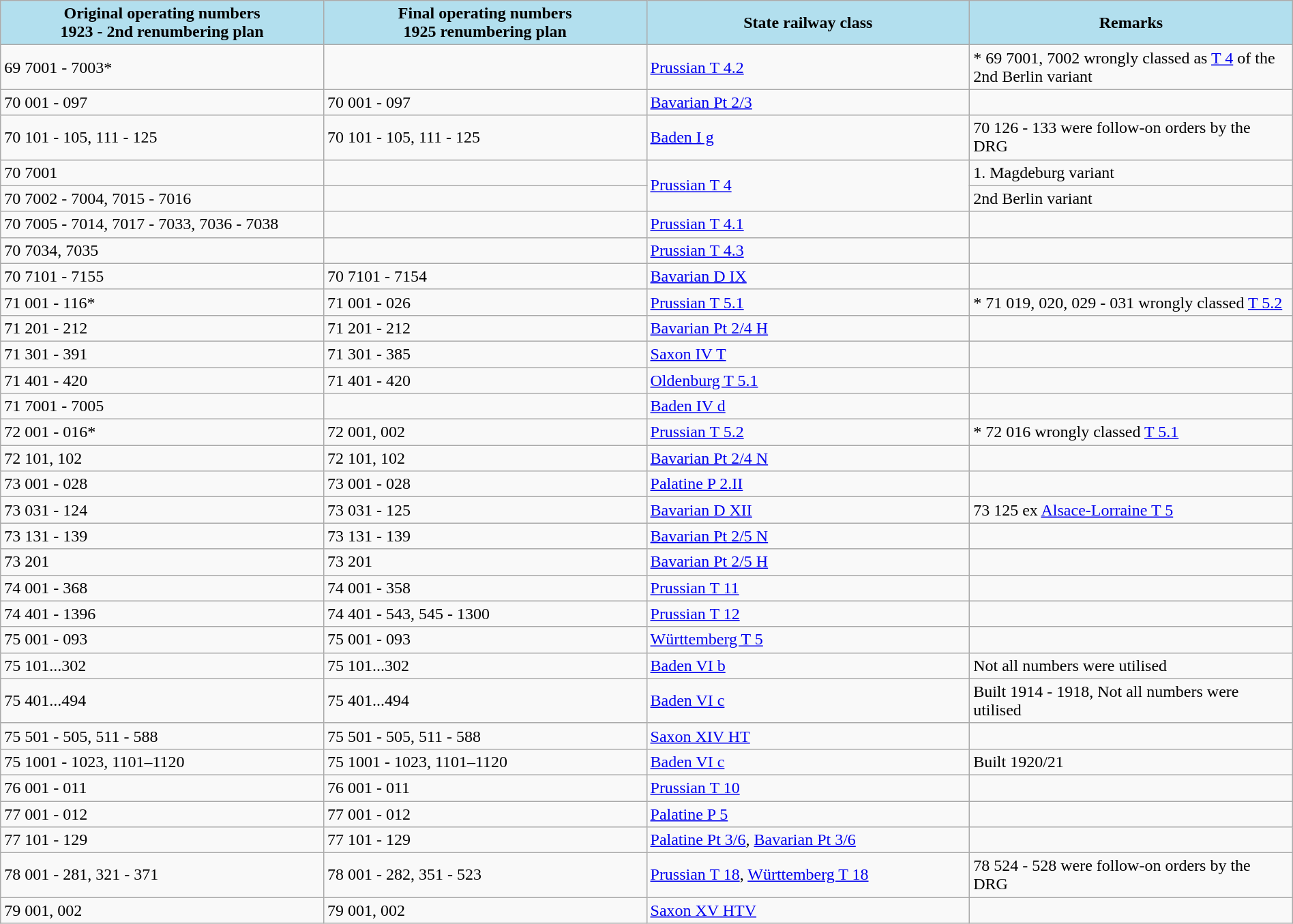<table class="wikitable" width="100%">
<tr>
<th style="background-color:#B2DFEE;" width="25%">Original operating numbers <br>1923 - 2nd renumbering plan</th>
<th style="background-color:#B2DFEE;" width="25%">Final operating numbers <br>1925 renumbering plan</th>
<th style="background-color:#B2DFEE;" width="25%">State railway class</th>
<th style="background-color:#B2DFEE;"  width="25%">Remarks</th>
</tr>
<tr>
<td>69 7001 - 7003*</td>
<td></td>
<td><a href='#'>Prussian T 4.2</a></td>
<td>* 69 7001, 7002 wrongly classed as <a href='#'>T 4</a> of the 2nd Berlin variant</td>
</tr>
<tr>
<td>70 001 - 097</td>
<td>70 001 - 097</td>
<td><a href='#'>Bavarian Pt 2/3</a></td>
<td></td>
</tr>
<tr>
<td>70 101 - 105, 111 - 125</td>
<td>70 101 - 105, 111 - 125</td>
<td><a href='#'>Baden I g</a></td>
<td>70 126 - 133 were follow-on orders by the DRG</td>
</tr>
<tr>
<td>70 7001</td>
<td></td>
<td rowspan="2"><a href='#'>Prussian T 4</a></td>
<td>1. Magdeburg variant</td>
</tr>
<tr>
<td>70 7002 - 7004, 7015 - 7016</td>
<td></td>
<td>2nd Berlin variant</td>
</tr>
<tr>
<td>70 7005 - 7014, 7017 - 7033, 7036 - 7038</td>
<td></td>
<td><a href='#'>Prussian T 4.1</a></td>
<td></td>
</tr>
<tr>
<td>70 7034, 7035</td>
<td></td>
<td><a href='#'>Prussian T 4.3</a></td>
<td></td>
</tr>
<tr>
<td>70 7101 - 7155</td>
<td>70 7101 - 7154</td>
<td><a href='#'>Bavarian D IX</a></td>
<td></td>
</tr>
<tr>
<td>71 001 - 116*</td>
<td>71 001 - 026</td>
<td><a href='#'>Prussian T 5.1</a></td>
<td>* 71 019, 020, 029 - 031 wrongly classed <a href='#'>T 5.2</a></td>
</tr>
<tr>
<td>71 201 - 212</td>
<td>71 201 - 212</td>
<td><a href='#'>Bavarian Pt 2/4 H</a></td>
<td></td>
</tr>
<tr>
<td>71 301 - 391</td>
<td>71 301 - 385</td>
<td><a href='#'>Saxon IV T</a></td>
<td></td>
</tr>
<tr>
<td>71 401 - 420</td>
<td>71 401 - 420</td>
<td><a href='#'>Oldenburg T 5.1</a></td>
<td></td>
</tr>
<tr>
<td>71 7001 - 7005</td>
<td></td>
<td><a href='#'>Baden IV d</a></td>
<td></td>
</tr>
<tr>
<td>72 001 - 016*</td>
<td>72 001, 002</td>
<td><a href='#'>Prussian T 5.2</a></td>
<td>* 72 016 wrongly classed <a href='#'>T 5.1</a></td>
</tr>
<tr>
<td>72 101, 102</td>
<td>72 101, 102</td>
<td><a href='#'>Bavarian Pt 2/4 N</a></td>
<td></td>
</tr>
<tr>
<td>73 001 - 028</td>
<td>73 001 - 028</td>
<td><a href='#'>Palatine P 2.II</a></td>
<td></td>
</tr>
<tr>
<td>73 031 - 124</td>
<td>73 031 - 125</td>
<td><a href='#'>Bavarian D XII</a></td>
<td>73 125 ex <a href='#'>Alsace-Lorraine T 5</a></td>
</tr>
<tr>
<td>73 131 - 139</td>
<td>73 131 - 139</td>
<td><a href='#'>Bavarian Pt 2/5 N</a></td>
<td></td>
</tr>
<tr>
<td>73 201</td>
<td>73 201</td>
<td><a href='#'>Bavarian Pt 2/5 H</a></td>
<td></td>
</tr>
<tr>
<td>74 001 - 368</td>
<td>74 001 - 358</td>
<td><a href='#'>Prussian T 11</a></td>
<td></td>
</tr>
<tr>
<td>74 401 - 1396</td>
<td>74 401 - 543, 545 - 1300</td>
<td><a href='#'>Prussian T 12</a></td>
<td></td>
</tr>
<tr>
<td>75 001 - 093</td>
<td>75 001 - 093</td>
<td><a href='#'>Württemberg T 5</a></td>
<td></td>
</tr>
<tr>
<td>75 101...302</td>
<td>75 101...302</td>
<td><a href='#'>Baden VI b</a></td>
<td>Not all numbers were utilised</td>
</tr>
<tr>
<td>75 401...494</td>
<td>75 401...494</td>
<td><a href='#'>Baden VI c</a></td>
<td>Built 1914 - 1918, Not all numbers were utilised</td>
</tr>
<tr>
<td>75 501 - 505, 511 - 588</td>
<td>75 501 - 505, 511 - 588</td>
<td><a href='#'>Saxon XIV HT</a></td>
<td></td>
</tr>
<tr>
<td>75 1001 - 1023, 1101–1120</td>
<td>75 1001 - 1023, 1101–1120</td>
<td><a href='#'>Baden VI c</a></td>
<td>Built 1920/21</td>
</tr>
<tr>
<td>76 001 - 011</td>
<td>76 001 - 011</td>
<td><a href='#'>Prussian T 10</a></td>
<td></td>
</tr>
<tr>
<td>77 001 - 012</td>
<td>77 001 - 012</td>
<td><a href='#'>Palatine P 5</a></td>
<td></td>
</tr>
<tr>
<td>77 101 - 129</td>
<td>77 101 - 129</td>
<td><a href='#'>Palatine Pt 3/6</a>, <a href='#'>Bavarian Pt 3/6</a></td>
<td></td>
</tr>
<tr>
<td>78 001 - 281, 321 - 371</td>
<td>78 001 - 282, 351 - 523</td>
<td><a href='#'>Prussian T 18</a>, <a href='#'>Württemberg T 18</a></td>
<td>78 524 - 528 were follow-on orders by the DRG</td>
</tr>
<tr>
<td>79 001, 002</td>
<td>79 001, 002</td>
<td><a href='#'>Saxon XV HTV</a></td>
<td></td>
</tr>
</table>
